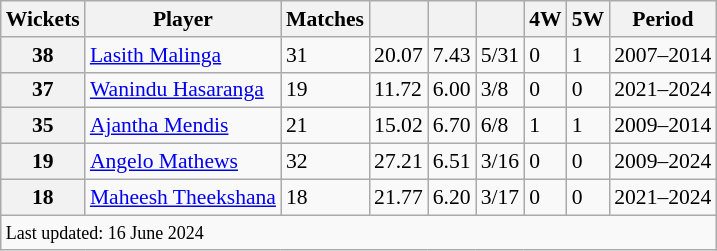<table class="wikitable" style="font-size: 90%">
<tr>
<th>Wickets</th>
<th>Player</th>
<th>Matches</th>
<th></th>
<th></th>
<th></th>
<th>4W</th>
<th>5W</th>
<th>Period</th>
</tr>
<tr>
<th>38</th>
<td><a href='#'>Lasith Malinga</a></td>
<td>31</td>
<td>20.07</td>
<td>7.43</td>
<td>5/31</td>
<td>0</td>
<td>1</td>
<td>2007–2014</td>
</tr>
<tr>
<th>37</th>
<td><a href='#'>Wanindu Hasaranga</a></td>
<td>19</td>
<td>11.72</td>
<td>6.00</td>
<td>3/8</td>
<td>0</td>
<td>0</td>
<td>2021–2024</td>
</tr>
<tr>
<th>35</th>
<td><a href='#'>Ajantha Mendis</a></td>
<td>21</td>
<td>15.02</td>
<td>6.70</td>
<td>6/8</td>
<td>1</td>
<td>1</td>
<td>2009–2014</td>
</tr>
<tr>
<th>19</th>
<td><a href='#'>Angelo Mathews</a></td>
<td>32</td>
<td>27.21</td>
<td>6.51</td>
<td>3/16</td>
<td>0</td>
<td>0</td>
<td>2009–2024</td>
</tr>
<tr>
<th>18</th>
<td><a href='#'>Maheesh Theekshana</a></td>
<td>18</td>
<td>21.77</td>
<td>6.20</td>
<td>3/17</td>
<td>0</td>
<td>0</td>
<td>2021–2024</td>
</tr>
<tr>
<td colspan="9"><small>Last updated: 16 June 2024</small></td>
</tr>
</table>
